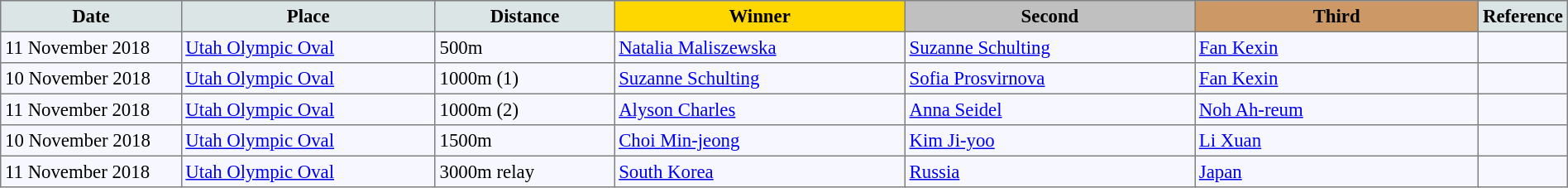<table bgcolor="#f7f8ff" cellpadding="3" cellspacing="0" border="1" style="font-size: 95%; border: gray solid 1px; border-collapse: collapse;">
<tr bgcolor="#cccccc" (1>
<td width="150" align="center" bgcolor="#dce5e5"><strong>Date</strong></td>
<td width="220" align="center" bgcolor="#dce5e5"><strong>Place</strong></td>
<td width="150" align="center" bgcolor="#dce5e5"><strong>Distance</strong></td>
<td align="center" bgcolor="gold" width="250"><strong>Winner</strong></td>
<td align="center" bgcolor="silver" width="250"><strong>Second</strong></td>
<td width="250" align="center" bgcolor="#cc9966"><strong>Third</strong></td>
<td width="30" align="center" bgcolor="#dce5e5"><strong>Reference</strong></td>
</tr>
<tr align="left">
<td>11 November 2018</td>
<td><a href='#'>Utah Olympic Oval</a></td>
<td>500m</td>
<td> <a href='#'>Natalia Maliszewska</a></td>
<td> <a href='#'>Suzanne Schulting</a></td>
<td> <a href='#'>Fan Kexin</a></td>
<td></td>
</tr>
<tr align="left">
<td>10 November 2018</td>
<td><a href='#'>Utah Olympic Oval</a></td>
<td>1000m (1)</td>
<td> <a href='#'>Suzanne Schulting</a></td>
<td> <a href='#'>Sofia Prosvirnova</a></td>
<td> <a href='#'>Fan Kexin</a></td>
<td></td>
</tr>
<tr align="left">
<td>11 November 2018</td>
<td><a href='#'>Utah Olympic Oval</a></td>
<td>1000m (2)</td>
<td> <a href='#'>Alyson Charles</a></td>
<td> <a href='#'>Anna Seidel</a></td>
<td> <a href='#'>Noh Ah-reum</a></td>
<td></td>
</tr>
<tr align="left">
<td>10 November 2018</td>
<td><a href='#'>Utah Olympic Oval</a></td>
<td>1500m</td>
<td> <a href='#'>Choi Min-jeong</a></td>
<td> <a href='#'>Kim Ji-yoo</a></td>
<td> <a href='#'>Li Xuan</a></td>
<td></td>
</tr>
<tr align="left">
<td>11 November 2018</td>
<td><a href='#'>Utah Olympic Oval</a></td>
<td>3000m relay</td>
<td> <a href='#'>South Korea</a></td>
<td> <a href='#'>Russia</a></td>
<td> <a href='#'>Japan</a></td>
<td></td>
</tr>
</table>
